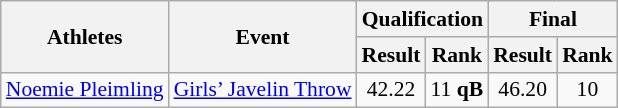<table class="wikitable" border="1" style="font-size:90%">
<tr>
<th rowspan=2>Athletes</th>
<th rowspan=2>Event</th>
<th colspan=2>Qualification</th>
<th colspan=2>Final</th>
</tr>
<tr>
<th>Result</th>
<th>Rank</th>
<th>Result</th>
<th>Rank</th>
</tr>
<tr>
<td><a href='#'>Noemie Pleimling</a></td>
<td><a href='#'>Girls’ Javelin Throw</a></td>
<td align=center>42.22</td>
<td align=center>11 <strong>qB</strong></td>
<td align=center>46.20</td>
<td align=center>10</td>
</tr>
</table>
